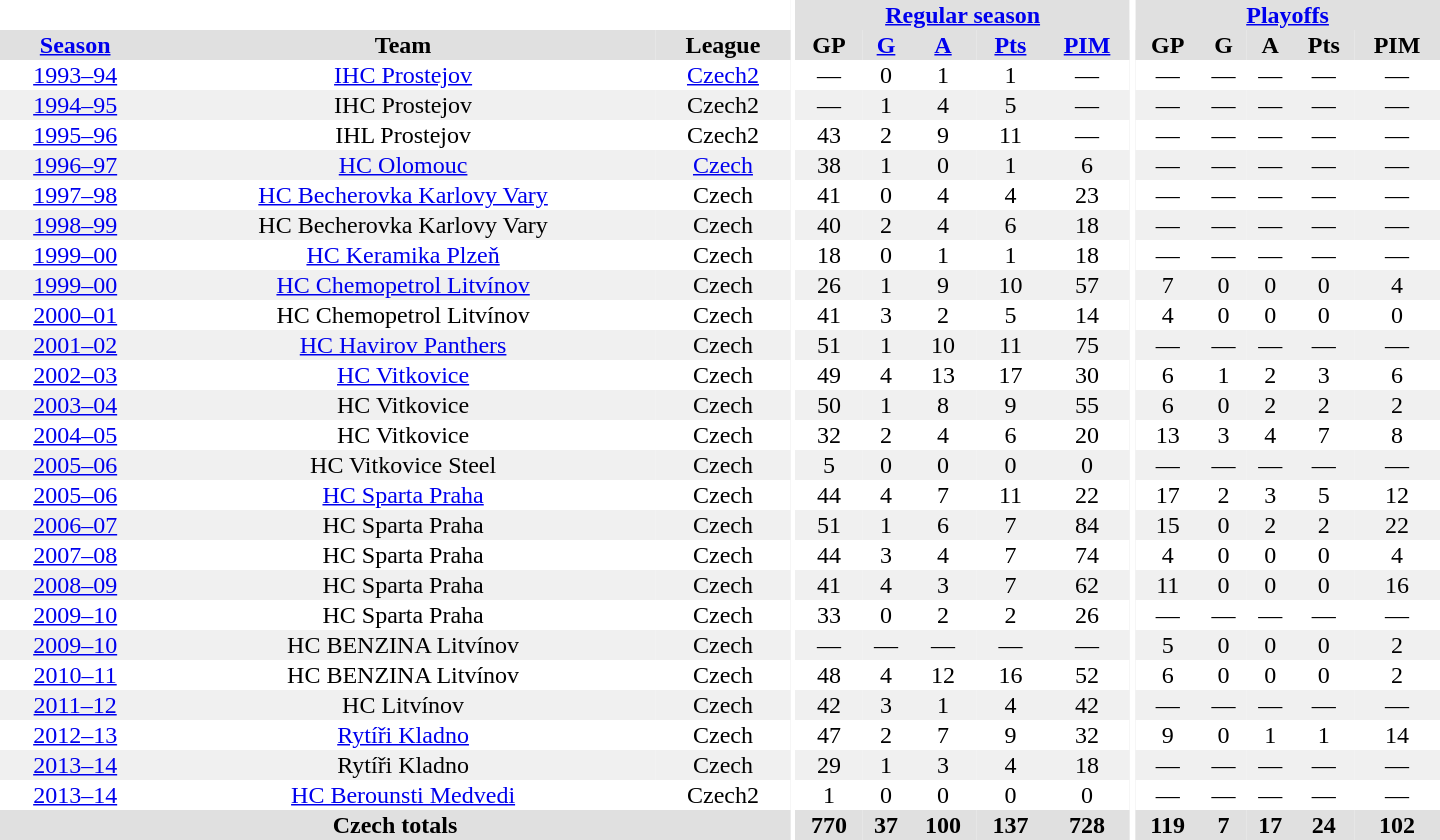<table border="0" cellpadding="1" cellspacing="0" style="text-align:center; width:60em">
<tr bgcolor="#e0e0e0">
<th colspan="3" bgcolor="#ffffff"></th>
<th rowspan="99" bgcolor="#ffffff"></th>
<th colspan="5"><a href='#'>Regular season</a></th>
<th rowspan="99" bgcolor="#ffffff"></th>
<th colspan="5"><a href='#'>Playoffs</a></th>
</tr>
<tr bgcolor="#e0e0e0">
<th><a href='#'>Season</a></th>
<th>Team</th>
<th>League</th>
<th>GP</th>
<th><a href='#'>G</a></th>
<th><a href='#'>A</a></th>
<th><a href='#'>Pts</a></th>
<th><a href='#'>PIM</a></th>
<th>GP</th>
<th>G</th>
<th>A</th>
<th>Pts</th>
<th>PIM</th>
</tr>
<tr>
<td><a href='#'>1993–94</a></td>
<td><a href='#'>IHC Prostejov</a></td>
<td><a href='#'>Czech2</a></td>
<td>—</td>
<td>0</td>
<td>1</td>
<td>1</td>
<td>—</td>
<td>—</td>
<td>—</td>
<td>—</td>
<td>—</td>
<td>—</td>
</tr>
<tr bgcolor="#f0f0f0">
<td><a href='#'>1994–95</a></td>
<td>IHC Prostejov</td>
<td>Czech2</td>
<td>—</td>
<td>1</td>
<td>4</td>
<td>5</td>
<td>—</td>
<td>—</td>
<td>—</td>
<td>—</td>
<td>—</td>
<td>—</td>
</tr>
<tr>
<td><a href='#'>1995–96</a></td>
<td>IHL Prostejov</td>
<td>Czech2</td>
<td>43</td>
<td>2</td>
<td>9</td>
<td>11</td>
<td>—</td>
<td>—</td>
<td>—</td>
<td>—</td>
<td>—</td>
<td>—</td>
</tr>
<tr bgcolor="#f0f0f0">
<td><a href='#'>1996–97</a></td>
<td><a href='#'>HC Olomouc</a></td>
<td><a href='#'>Czech</a></td>
<td>38</td>
<td>1</td>
<td>0</td>
<td>1</td>
<td>6</td>
<td>—</td>
<td>—</td>
<td>—</td>
<td>—</td>
<td>—</td>
</tr>
<tr>
<td><a href='#'>1997–98</a></td>
<td><a href='#'>HC Becherovka Karlovy Vary</a></td>
<td>Czech</td>
<td>41</td>
<td>0</td>
<td>4</td>
<td>4</td>
<td>23</td>
<td>—</td>
<td>—</td>
<td>—</td>
<td>—</td>
<td>—</td>
</tr>
<tr bgcolor="#f0f0f0">
<td><a href='#'>1998–99</a></td>
<td>HC Becherovka Karlovy Vary</td>
<td>Czech</td>
<td>40</td>
<td>2</td>
<td>4</td>
<td>6</td>
<td>18</td>
<td>—</td>
<td>—</td>
<td>—</td>
<td>—</td>
<td>—</td>
</tr>
<tr>
<td><a href='#'>1999–00</a></td>
<td><a href='#'>HC Keramika Plzeň</a></td>
<td>Czech</td>
<td>18</td>
<td>0</td>
<td>1</td>
<td>1</td>
<td>18</td>
<td>—</td>
<td>—</td>
<td>—</td>
<td>—</td>
<td>—</td>
</tr>
<tr bgcolor="#f0f0f0">
<td><a href='#'>1999–00</a></td>
<td><a href='#'>HC Chemopetrol Litvínov</a></td>
<td>Czech</td>
<td>26</td>
<td>1</td>
<td>9</td>
<td>10</td>
<td>57</td>
<td>7</td>
<td>0</td>
<td>0</td>
<td>0</td>
<td>4</td>
</tr>
<tr>
<td><a href='#'>2000–01</a></td>
<td>HC Chemopetrol Litvínov</td>
<td>Czech</td>
<td>41</td>
<td>3</td>
<td>2</td>
<td>5</td>
<td>14</td>
<td>4</td>
<td>0</td>
<td>0</td>
<td>0</td>
<td>0</td>
</tr>
<tr bgcolor="#f0f0f0">
<td><a href='#'>2001–02</a></td>
<td><a href='#'>HC Havirov Panthers</a></td>
<td>Czech</td>
<td>51</td>
<td>1</td>
<td>10</td>
<td>11</td>
<td>75</td>
<td>—</td>
<td>—</td>
<td>—</td>
<td>—</td>
<td>—</td>
</tr>
<tr>
<td><a href='#'>2002–03</a></td>
<td><a href='#'>HC Vitkovice</a></td>
<td>Czech</td>
<td>49</td>
<td>4</td>
<td>13</td>
<td>17</td>
<td>30</td>
<td>6</td>
<td>1</td>
<td>2</td>
<td>3</td>
<td>6</td>
</tr>
<tr bgcolor="#f0f0f0">
<td><a href='#'>2003–04</a></td>
<td>HC Vitkovice</td>
<td>Czech</td>
<td>50</td>
<td>1</td>
<td>8</td>
<td>9</td>
<td>55</td>
<td>6</td>
<td>0</td>
<td>2</td>
<td>2</td>
<td>2</td>
</tr>
<tr>
<td><a href='#'>2004–05</a></td>
<td>HC Vitkovice</td>
<td>Czech</td>
<td>32</td>
<td>2</td>
<td>4</td>
<td>6</td>
<td>20</td>
<td>13</td>
<td>3</td>
<td>4</td>
<td>7</td>
<td>8</td>
</tr>
<tr bgcolor="#f0f0f0">
<td><a href='#'>2005–06</a></td>
<td>HC Vitkovice Steel</td>
<td>Czech</td>
<td>5</td>
<td>0</td>
<td>0</td>
<td>0</td>
<td>0</td>
<td>—</td>
<td>—</td>
<td>—</td>
<td>—</td>
<td>—</td>
</tr>
<tr>
<td><a href='#'>2005–06</a></td>
<td><a href='#'>HC Sparta Praha</a></td>
<td>Czech</td>
<td>44</td>
<td>4</td>
<td>7</td>
<td>11</td>
<td>22</td>
<td>17</td>
<td>2</td>
<td>3</td>
<td>5</td>
<td>12</td>
</tr>
<tr bgcolor="#f0f0f0">
<td><a href='#'>2006–07</a></td>
<td>HC Sparta Praha</td>
<td>Czech</td>
<td>51</td>
<td>1</td>
<td>6</td>
<td>7</td>
<td>84</td>
<td>15</td>
<td>0</td>
<td>2</td>
<td>2</td>
<td>22</td>
</tr>
<tr>
<td><a href='#'>2007–08</a></td>
<td>HC Sparta Praha</td>
<td>Czech</td>
<td>44</td>
<td>3</td>
<td>4</td>
<td>7</td>
<td>74</td>
<td>4</td>
<td>0</td>
<td>0</td>
<td>0</td>
<td>4</td>
</tr>
<tr bgcolor="#f0f0f0">
<td><a href='#'>2008–09</a></td>
<td>HC Sparta Praha</td>
<td>Czech</td>
<td>41</td>
<td>4</td>
<td>3</td>
<td>7</td>
<td>62</td>
<td>11</td>
<td>0</td>
<td>0</td>
<td>0</td>
<td>16</td>
</tr>
<tr>
<td><a href='#'>2009–10</a></td>
<td>HC Sparta Praha</td>
<td>Czech</td>
<td>33</td>
<td>0</td>
<td>2</td>
<td>2</td>
<td>26</td>
<td>—</td>
<td>—</td>
<td>—</td>
<td>—</td>
<td>—</td>
</tr>
<tr bgcolor="#f0f0f0">
<td><a href='#'>2009–10</a></td>
<td>HC BENZINA Litvínov</td>
<td>Czech</td>
<td>—</td>
<td>—</td>
<td>—</td>
<td>—</td>
<td>—</td>
<td>5</td>
<td>0</td>
<td>0</td>
<td>0</td>
<td>2</td>
</tr>
<tr>
<td><a href='#'>2010–11</a></td>
<td>HC BENZINA Litvínov</td>
<td>Czech</td>
<td>48</td>
<td>4</td>
<td>12</td>
<td>16</td>
<td>52</td>
<td>6</td>
<td>0</td>
<td>0</td>
<td>0</td>
<td>2</td>
</tr>
<tr bgcolor="#f0f0f0">
<td><a href='#'>2011–12</a></td>
<td>HC Litvínov</td>
<td>Czech</td>
<td>42</td>
<td>3</td>
<td>1</td>
<td>4</td>
<td>42</td>
<td>—</td>
<td>—</td>
<td>—</td>
<td>—</td>
<td>—</td>
</tr>
<tr>
<td><a href='#'>2012–13</a></td>
<td><a href='#'>Rytíři Kladno</a></td>
<td>Czech</td>
<td>47</td>
<td>2</td>
<td>7</td>
<td>9</td>
<td>32</td>
<td>9</td>
<td>0</td>
<td>1</td>
<td>1</td>
<td>14</td>
</tr>
<tr bgcolor="#f0f0f0">
<td><a href='#'>2013–14</a></td>
<td>Rytíři Kladno</td>
<td>Czech</td>
<td>29</td>
<td>1</td>
<td>3</td>
<td>4</td>
<td>18</td>
<td>—</td>
<td>—</td>
<td>—</td>
<td>—</td>
<td>—</td>
</tr>
<tr>
<td><a href='#'>2013–14</a></td>
<td><a href='#'>HC Berounsti Medvedi</a></td>
<td>Czech2</td>
<td>1</td>
<td>0</td>
<td>0</td>
<td>0</td>
<td>0</td>
<td>—</td>
<td>—</td>
<td>—</td>
<td>—</td>
<td>—</td>
</tr>
<tr>
</tr>
<tr ALIGN="center" bgcolor="#e0e0e0">
<th colspan="3">Czech totals</th>
<th ALIGN="center">770</th>
<th ALIGN="center">37</th>
<th ALIGN="center">100</th>
<th ALIGN="center">137</th>
<th ALIGN="center">728</th>
<th ALIGN="center">119</th>
<th ALIGN="center">7</th>
<th ALIGN="center">17</th>
<th ALIGN="center">24</th>
<th ALIGN="center">102</th>
</tr>
</table>
